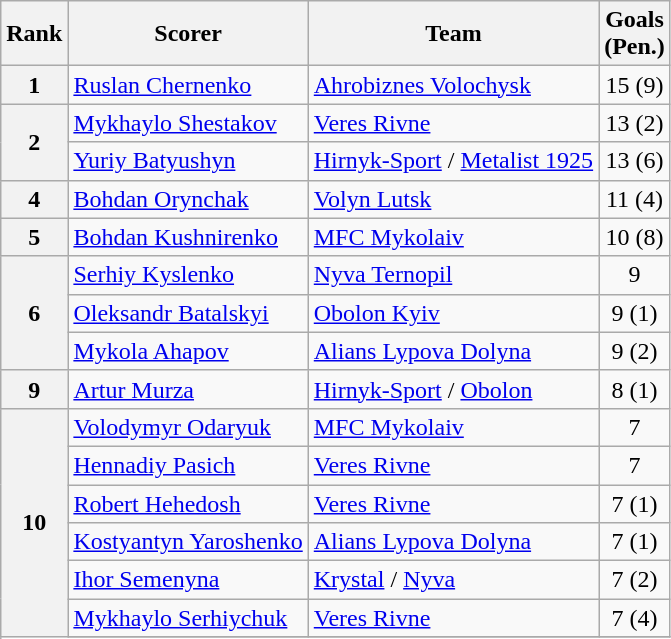<table class="wikitable">
<tr>
<th>Rank</th>
<th>Scorer</th>
<th>Team</th>
<th>Goals<br>(Pen.)</th>
</tr>
<tr>
<th align=center rowspan=1>1</th>
<td> <a href='#'>Ruslan Chernenko</a></td>
<td><a href='#'>Ahrobiznes Volochysk</a></td>
<td align=center>15 (9)</td>
</tr>
<tr>
<th align=center rowspan=2>2</th>
<td> <a href='#'>Mykhaylo Shestakov</a></td>
<td><a href='#'>Veres Rivne</a></td>
<td align=center>13 (2)</td>
</tr>
<tr>
<td> <a href='#'>Yuriy Batyushyn</a></td>
<td><a href='#'>Hirnyk-Sport</a> / <a href='#'>Metalist 1925</a></td>
<td align=center>13 (6)</td>
</tr>
<tr>
<th align=center rowspan=1>4</th>
<td> <a href='#'>Bohdan Orynchak</a></td>
<td><a href='#'>Volyn Lutsk</a></td>
<td align=center>11 (4)</td>
</tr>
<tr>
<th align=center rowspan=1>5</th>
<td> <a href='#'>Bohdan Kushnirenko</a></td>
<td><a href='#'>MFC Mykolaiv</a></td>
<td align=center>10 (8)</td>
</tr>
<tr>
<th align=center rowspan=3>6</th>
<td> <a href='#'>Serhiy Kyslenko</a></td>
<td><a href='#'>Nyva Ternopil</a></td>
<td align=center>9</td>
</tr>
<tr>
<td> <a href='#'>Oleksandr Batalskyi</a></td>
<td><a href='#'>Obolon Kyiv</a></td>
<td align=center>9 (1)</td>
</tr>
<tr>
<td> <a href='#'>Mykola Ahapov</a></td>
<td><a href='#'>Alians Lypova Dolyna</a></td>
<td align=center>9 (2)</td>
</tr>
<tr>
<th align=center rowspan=1>9</th>
<td> <a href='#'>Artur Murza</a></td>
<td><a href='#'>Hirnyk-Sport</a> / <a href='#'>Obolon</a></td>
<td align=center>8 (1)</td>
</tr>
<tr>
<th align=center rowspan=10>10</th>
<td> <a href='#'>Volodymyr Odaryuk</a></td>
<td><a href='#'>MFC Mykolaiv</a></td>
<td align=center>7</td>
</tr>
<tr>
<td> <a href='#'>Hennadiy Pasich</a></td>
<td><a href='#'>Veres Rivne</a></td>
<td align=center>7</td>
</tr>
<tr>
<td> <a href='#'>Robert Hehedosh</a></td>
<td><a href='#'>Veres Rivne</a></td>
<td align=center>7 (1)</td>
</tr>
<tr>
<td> <a href='#'>Kostyantyn Yaroshenko</a></td>
<td><a href='#'>Alians Lypova Dolyna</a></td>
<td align=center>7 (1)</td>
</tr>
<tr>
<td> <a href='#'>Ihor Semenyna</a></td>
<td><a href='#'>Krystal</a> / <a href='#'>Nyva</a></td>
<td align=center>7 (2)</td>
</tr>
<tr>
<td> <a href='#'>Mykhaylo Serhiychuk</a></td>
<td><a href='#'>Veres Rivne</a></td>
<td align=center>7 (4)</td>
</tr>
<tr>
</tr>
</table>
